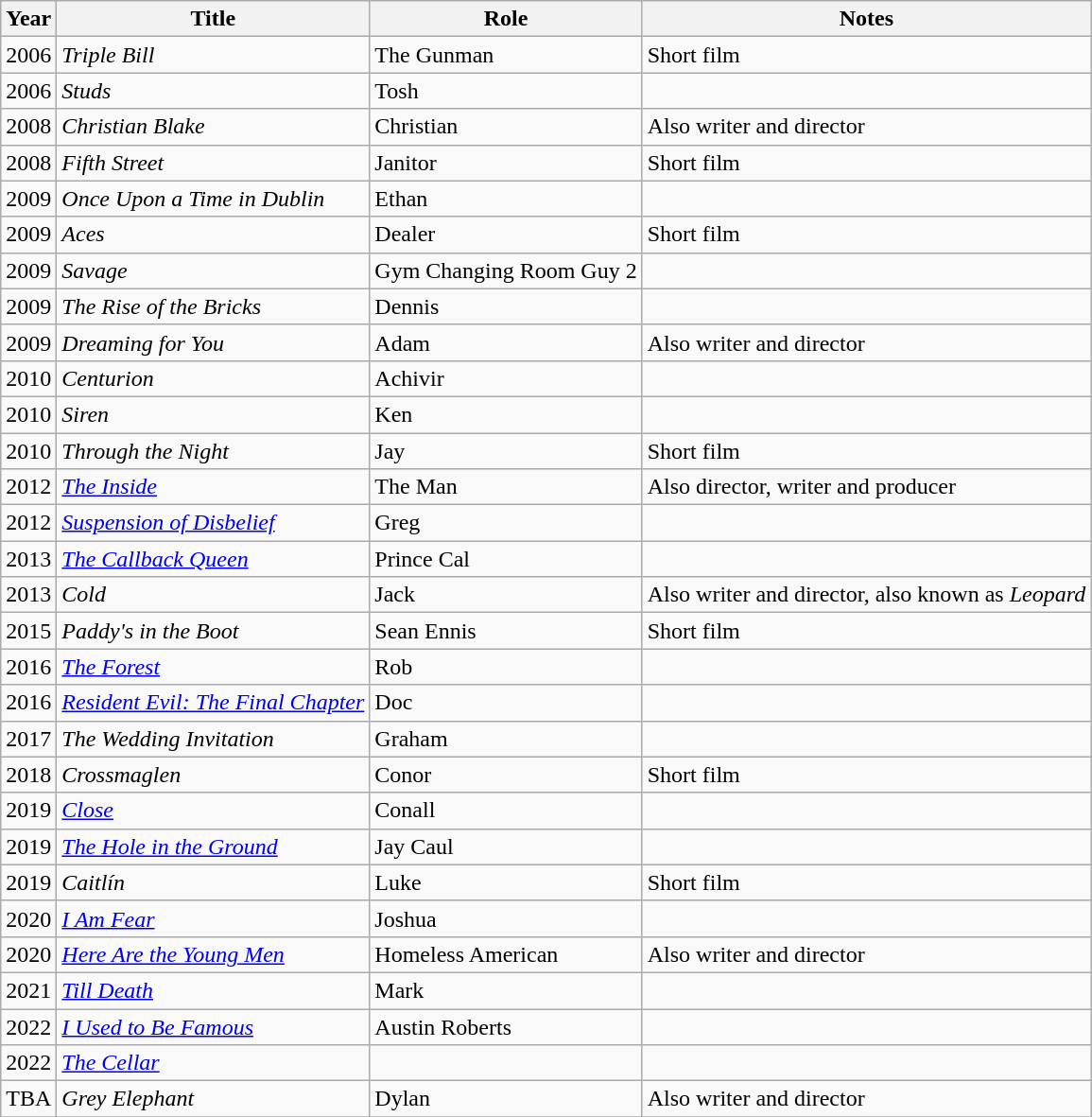<table class="wikitable sortable">
<tr>
<th>Year</th>
<th>Title</th>
<th>Role</th>
<th class="unsortable">Notes</th>
</tr>
<tr>
<td>2006</td>
<td><em>Triple Bill</em></td>
<td>The Gunman</td>
<td>Short film</td>
</tr>
<tr>
<td>2006</td>
<td><em>Studs</em></td>
<td>Tosh</td>
<td></td>
</tr>
<tr>
<td>2008</td>
<td><em>Christian Blake</em></td>
<td>Christian</td>
<td>Also writer and director</td>
</tr>
<tr>
<td>2008</td>
<td><em>Fifth Street</em></td>
<td>Janitor</td>
<td>Short film</td>
</tr>
<tr>
<td>2009</td>
<td><em>Once Upon a Time in Dublin</em></td>
<td>Ethan</td>
<td></td>
</tr>
<tr>
<td>2009</td>
<td><em>Aces</em></td>
<td>Dealer</td>
<td>Short film</td>
</tr>
<tr>
<td>2009</td>
<td><em>Savage</em></td>
<td>Gym Changing Room Guy 2</td>
<td></td>
</tr>
<tr>
<td>2009</td>
<td><em>The Rise of the Bricks</em></td>
<td>Dennis</td>
<td></td>
</tr>
<tr>
<td>2009</td>
<td><em>Dreaming for You</em></td>
<td>Adam</td>
<td>Also writer and director</td>
</tr>
<tr>
<td>2010</td>
<td><em>Centurion</em></td>
<td>Achivir</td>
<td></td>
</tr>
<tr>
<td>2010</td>
<td><em>Siren</em></td>
<td>Ken</td>
<td></td>
</tr>
<tr>
<td>2010</td>
<td><em>Through the Night</em></td>
<td>Jay</td>
<td>Short film</td>
</tr>
<tr>
<td>2012</td>
<td><em><a href='#'>The Inside</a></em></td>
<td>The Man</td>
<td>Also director, writer and producer</td>
</tr>
<tr>
<td>2012</td>
<td><em><a href='#'>Suspension of Disbelief</a></em></td>
<td>Greg</td>
<td></td>
</tr>
<tr>
<td>2013</td>
<td><em><a href='#'>The Callback Queen</a></em></td>
<td>Prince Cal</td>
<td></td>
</tr>
<tr>
<td>2013</td>
<td><em>Cold</em></td>
<td>Jack</td>
<td>Also writer and director, also known as <em>Leopard</em></td>
</tr>
<tr>
<td>2015</td>
<td><em>Paddy's in the Boot</em></td>
<td>Sean Ennis</td>
<td>Short film</td>
</tr>
<tr>
<td>2016</td>
<td><em><a href='#'>The Forest</a></em></td>
<td>Rob</td>
<td></td>
</tr>
<tr>
<td>2016</td>
<td><em><a href='#'>Resident Evil: The Final Chapter</a></em></td>
<td>Doc</td>
<td></td>
</tr>
<tr>
<td>2017</td>
<td><em>The Wedding Invitation</em></td>
<td>Graham</td>
<td></td>
</tr>
<tr>
<td>2018</td>
<td><em>Crossmaglen</em></td>
<td>Conor</td>
<td>Short film</td>
</tr>
<tr>
<td>2019</td>
<td><em><a href='#'>Close</a></em></td>
<td>Conall</td>
<td></td>
</tr>
<tr>
<td>2019</td>
<td><em><a href='#'>The Hole in the Ground</a></em></td>
<td>Jay Caul</td>
<td></td>
</tr>
<tr>
<td>2019</td>
<td><em>Caitlín </em></td>
<td>Luke</td>
<td>Short film</td>
</tr>
<tr>
<td>2020</td>
<td><em><a href='#'>I Am Fear</a></em></td>
<td>Joshua</td>
<td></td>
</tr>
<tr>
<td>2020</td>
<td><em><a href='#'>Here Are the Young Men</a></em></td>
<td>Homeless American</td>
<td>Also writer and director</td>
</tr>
<tr>
<td>2021</td>
<td><em><a href='#'>Till Death</a></em></td>
<td>Mark</td>
<td></td>
</tr>
<tr>
<td>2022</td>
<td><em><a href='#'>I Used to Be Famous</a></em></td>
<td>Austin Roberts</td>
<td></td>
</tr>
<tr>
<td>2022</td>
<td><em><a href='#'>The Cellar</a></em></td>
<td></td>
<td></td>
</tr>
<tr>
<td>TBA</td>
<td><em>Grey Elephant</em></td>
<td>Dylan</td>
<td>Also writer and director</td>
</tr>
<tr>
</tr>
</table>
